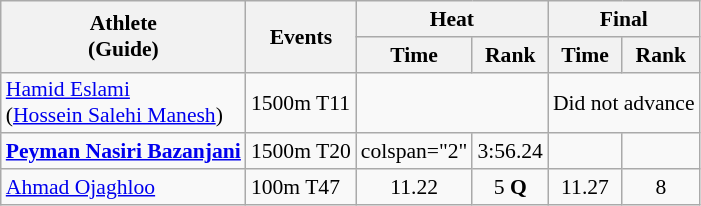<table class=wikitable style="font-size:90%">
<tr>
<th rowspan="2">Athlete<br>(Guide)</th>
<th rowspan="2">Events</th>
<th colspan="2">Heat</th>
<th colspan="2">Final</th>
</tr>
<tr>
<th>Time</th>
<th>Rank</th>
<th>Time</th>
<th>Rank</th>
</tr>
<tr>
<td><a href='#'>Hamid Eslami</a><br>(<a href='#'>Hossein Salehi Manesh</a>)</td>
<td>1500m T11</td>
<td align=center colspan="2"></td>
<td colspan="2">Did not advance</td>
</tr>
<tr>
<td><strong><a href='#'>Peyman Nasiri Bazanjani</a></strong></td>
<td>1500m T20</td>
<td>colspan="2" </td>
<td>3:56.24</td>
<td align="center"><strong></strong></td>
</tr>
<tr>
<td><a href='#'>Ahmad Ojaghloo</a></td>
<td>100m T47</td>
<td align="center">11.22</td>
<td align="center">5 <strong>Q</strong></td>
<td align="center">11.27</td>
<td align="center">8</td>
</tr>
</table>
